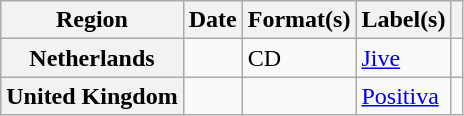<table class="wikitable plainrowheaders" style="text-align:left">
<tr>
<th scope="col">Region</th>
<th scope="col">Date</th>
<th scope="col">Format(s)</th>
<th scope="col">Label(s)</th>
<th scope="col"></th>
</tr>
<tr>
<th scope="row">Netherlands</th>
<td></td>
<td>CD</td>
<td><a href='#'>Jive</a></td>
<td></td>
</tr>
<tr>
<th scope="row">United Kingdom</th>
<td></td>
<td></td>
<td><a href='#'>Positiva</a></td>
<td></td>
</tr>
</table>
